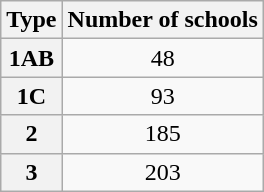<table class="wikitable" style="text-align: center;">
<tr>
<th>Type</th>
<th>Number of schools</th>
</tr>
<tr>
<th>1AB</th>
<td>48</td>
</tr>
<tr>
<th>1C</th>
<td>93</td>
</tr>
<tr>
<th>2</th>
<td>185</td>
</tr>
<tr>
<th>3</th>
<td>203</td>
</tr>
</table>
